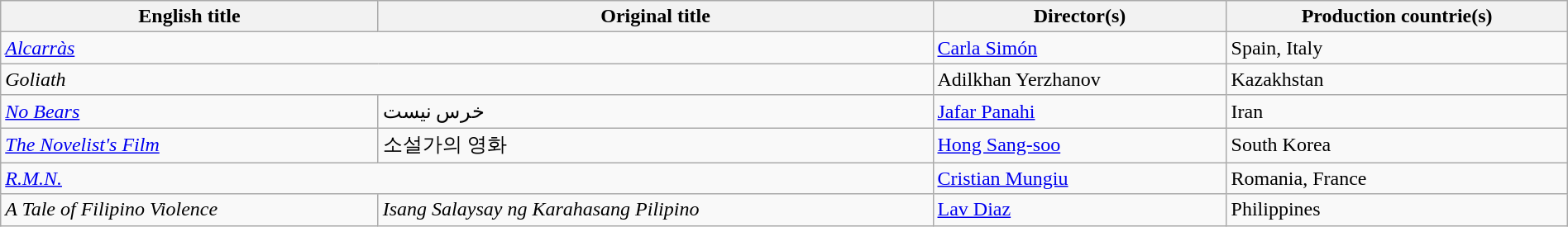<table class="sortable wikitable" style="width:100%; margin-bottom:4px">
<tr>
<th scope="col">English title</th>
<th scope="col">Original title</th>
<th scope="col">Director(s)</th>
<th scope="col">Production countrie(s)</th>
</tr>
<tr>
<td colspan="2"><em><a href='#'>Alcarràs</a></em></td>
<td><a href='#'>Carla Simón</a></td>
<td>Spain, Italy</td>
</tr>
<tr>
<td colspan="2"><em>Goliath</em></td>
<td>Adilkhan Yerzhanov</td>
<td>Kazakhstan</td>
</tr>
<tr>
<td><em><a href='#'>No Bears</a></em></td>
<td>خرس نیست</td>
<td><a href='#'>Jafar Panahi</a></td>
<td>Iran</td>
</tr>
<tr>
<td><em><a href='#'>The Novelist's Film</a></em></td>
<td>소설가의 영화</td>
<td><a href='#'>Hong Sang-soo</a></td>
<td>South Korea</td>
</tr>
<tr>
<td colspan="2"><em><a href='#'>R.M.N.</a></em></td>
<td><a href='#'>Cristian Mungiu</a></td>
<td>Romania, France</td>
</tr>
<tr>
<td><em>A Tale of Filipino Violence</em></td>
<td><em>Isang Salaysay ng Karahasang Pilipino</em></td>
<td><a href='#'>Lav Diaz</a></td>
<td>Philippines</td>
</tr>
</table>
